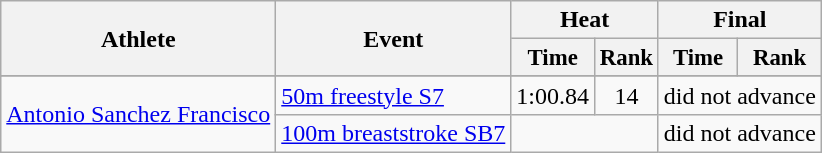<table class="wikitable">
<tr>
<th rowspan="2">Athlete</th>
<th rowspan="2">Event</th>
<th colspan="2">Heat</th>
<th colspan="2">Final</th>
</tr>
<tr style="font-size:95%">
<th>Time</th>
<th>Rank</th>
<th>Time</th>
<th>Rank</th>
</tr>
<tr>
</tr>
<tr align="center">
<td align="left" rowspan=2><a href='#'>Antonio Sanchez Francisco</a></td>
<td align=left><a href='#'>50m freestyle S7</a></td>
<td>1:00.84</td>
<td>14</td>
<td colspan=2>did not advance</td>
</tr>
<tr align="center">
<td align=left><a href='#'>100m breaststroke SB7</a></td>
<td colspan=2></td>
<td colspan=2>did not advance</td>
</tr>
</table>
